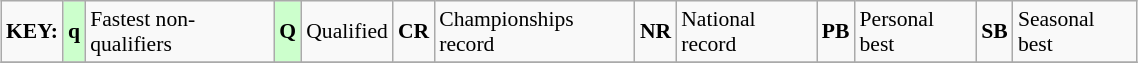<table class="wikitable" style="margin:0.5em auto; font-size:90%;position:relative;" width=60%>
<tr>
<td><strong>KEY:</strong></td>
<td bgcolor=ccffcc align=center><strong>q</strong></td>
<td>Fastest non-qualifiers</td>
<td bgcolor=ccffcc align=center><strong>Q</strong></td>
<td>Qualified</td>
<td align=center><strong>CR</strong></td>
<td>Championships record</td>
<td align=center><strong>NR</strong></td>
<td>National record</td>
<td align=center><strong>PB</strong></td>
<td>Personal best</td>
<td align=center><strong>SB</strong></td>
<td>Seasonal best</td>
</tr>
<tr>
</tr>
</table>
